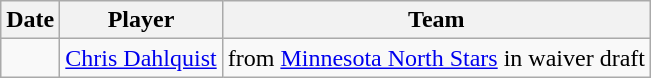<table class="wikitable">
<tr>
<th>Date</th>
<th>Player</th>
<th>Team</th>
</tr>
<tr>
<td></td>
<td><a href='#'>Chris Dahlquist</a></td>
<td>from <a href='#'>Minnesota North Stars</a> in waiver draft</td>
</tr>
</table>
